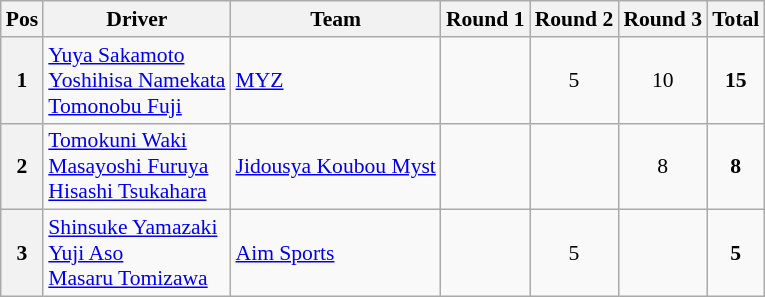<table class="wikitable" style="font-size: 90%;">
<tr>
<th>Pos</th>
<th>Driver</th>
<th>Team</th>
<th>Round 1</th>
<th>Round 2</th>
<th>Round 3</th>
<th>Total</th>
</tr>
<tr>
<th>1</th>
<td> <a href='#'>Yuya Sakamoto</a><br> <a href='#'>Yoshihisa Namekata</a><br> <a href='#'>Tomonobu Fuji</a></td>
<td><a href='#'>MYZ</a></td>
<td></td>
<td align="center">5</td>
<td align="center">10</td>
<td align="center"><strong>15</strong></td>
</tr>
<tr>
<th>2</th>
<td> <a href='#'>Tomokuni Waki</a><br> <a href='#'>Masayoshi Furuya</a><br> <a href='#'>Hisashi Tsukahara</a></td>
<td><a href='#'>Jidousya Koubou Myst</a></td>
<td></td>
<td></td>
<td align="center">8</td>
<td align="center"><strong>8</strong></td>
</tr>
<tr>
<th>3</th>
<td> <a href='#'>Shinsuke Yamazaki</a><br> <a href='#'>Yuji Aso</a><br> <a href='#'>Masaru Tomizawa</a></td>
<td><a href='#'>Aim Sports</a></td>
<td></td>
<td align="center">5</td>
<td></td>
<td align="center"><strong>5</strong></td>
</tr>
</table>
